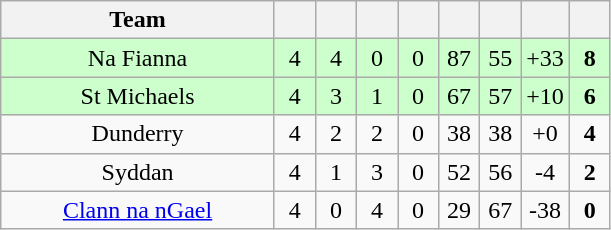<table class="wikitable" style="text-align:center">
<tr>
<th style="width:175px;">Team</th>
<th width="20"></th>
<th width="20"></th>
<th width="20"></th>
<th width="20"></th>
<th width="20"></th>
<th width="20"></th>
<th width="20"></th>
<th width="20"></th>
</tr>
<tr style="background:#cfc;">
<td>Na Fianna</td>
<td>4</td>
<td>4</td>
<td>0</td>
<td>0</td>
<td>87</td>
<td>55</td>
<td>+33</td>
<td><strong>8</strong></td>
</tr>
<tr style="background:#cfc;">
<td>St Michaels</td>
<td>4</td>
<td>3</td>
<td>1</td>
<td>0</td>
<td>67</td>
<td>57</td>
<td>+10</td>
<td><strong>6</strong></td>
</tr>
<tr>
<td>Dunderry</td>
<td>4</td>
<td>2</td>
<td>2</td>
<td>0</td>
<td>38</td>
<td>38</td>
<td>+0</td>
<td><strong>4</strong></td>
</tr>
<tr>
<td>Syddan</td>
<td>4</td>
<td>1</td>
<td>3</td>
<td>0</td>
<td>52</td>
<td>56</td>
<td>-4</td>
<td><strong>2</strong></td>
</tr>
<tr>
<td><a href='#'>Clann na nGael</a></td>
<td>4</td>
<td>0</td>
<td>4</td>
<td>0</td>
<td>29</td>
<td>67</td>
<td>-38</td>
<td><strong>0</strong></td>
</tr>
</table>
